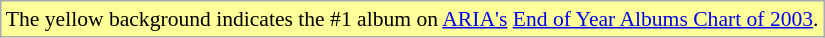<table class="wikitable" style="font-size:90%;">
<tr>
<td style="background-color:#FFFF99">The yellow background indicates the #1 album on <a href='#'>ARIA's</a> <a href='#'>End of Year Albums Chart of 2003</a>.</td>
</tr>
</table>
